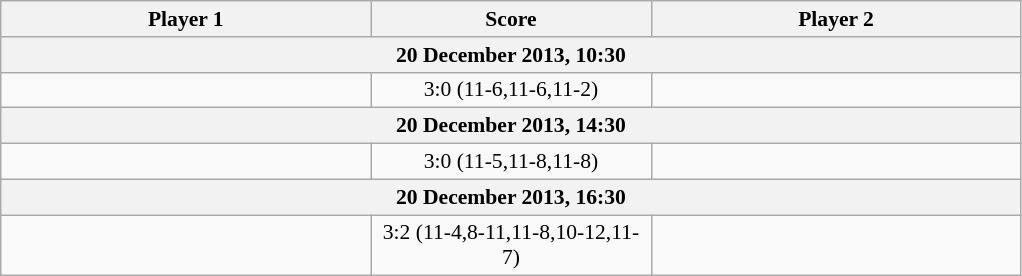<table class="wikitable" style="text-align: center; font-size:90% ">
<tr>
<th align="right" width="240">Player 1</th>
<th width="180">Score</th>
<th align="left" width="240">Player 2</th>
</tr>
<tr>
<th colspan=3>20 December 2013, 10:30</th>
</tr>
<tr>
<td align=right><strong></strong></td>
<td align=center>3:0 (11-6,11-6,11-2)</td>
<td align=left></td>
</tr>
<tr>
<th colspan=3>20 December 2013, 14:30</th>
</tr>
<tr>
<td align=right><strong></strong></td>
<td align=center>3:0 (11-5,11-8,11-8)</td>
<td align=left></td>
</tr>
<tr>
<th colspan=3>20 December 2013, 16:30</th>
</tr>
<tr>
<td align=right><strong></strong></td>
<td align=center>3:2 (11-4,8-11,11-8,10-12,11-7)</td>
<td align=left></td>
</tr>
</table>
